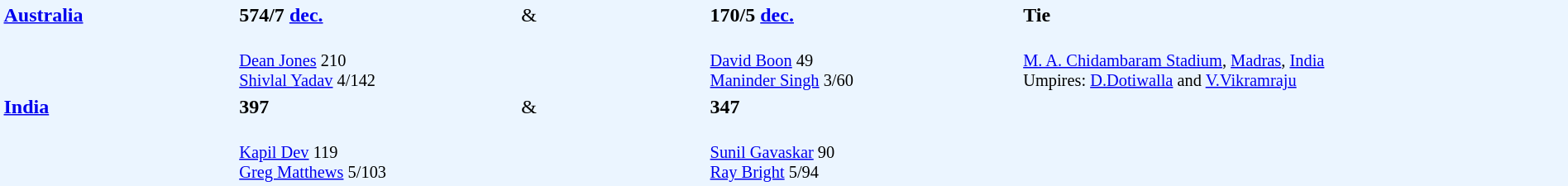<table width="100%" style="background: #EBF5FF">
<tr>
<td width="15%" valign="top" rowspan="2"><strong><a href='#'>Australia</a></strong></td>
<td width="18%"><strong>574/7 <a href='#'>dec.</a></strong></td>
<td width="12%">&</td>
<td width="20%"><strong>170/5 <a href='#'>dec.</a></strong></td>
<td width="35%"><strong>Tie</strong></td>
</tr>
<tr>
<td style="font-size: 85%;" valign="top"><br><a href='#'>Dean Jones</a> 210<br>
<a href='#'>Shivlal Yadav</a> 4/142</td>
<td></td>
<td style="font-size: 85%;"><br><a href='#'>David Boon</a> 49<br>
<a href='#'>Maninder Singh</a> 3/60</td>
<td valign="top" style="font-size: 85%;" rowspan="3"><br><a href='#'>M. A. Chidambaram Stadium</a>, <a href='#'>Madras</a>, <a href='#'>India</a><br>
Umpires: <a href='#'>D.Dotiwalla</a> and <a href='#'>V.Vikramraju</a></td>
</tr>
<tr>
<td valign="top" rowspan="2"><strong><a href='#'>India</a></strong></td>
<td><strong>397</strong></td>
<td>&</td>
<td><strong>347</strong></td>
</tr>
<tr>
<td style="font-size: 85%;"><br><a href='#'>Kapil Dev</a> 119<br>
<a href='#'>Greg Matthews</a> 5/103</td>
<td></td>
<td valign="top" style="font-size: 85%;"><br><a href='#'>Sunil Gavaskar</a> 90<br>
<a href='#'>Ray Bright</a> 5/94</td>
</tr>
</table>
